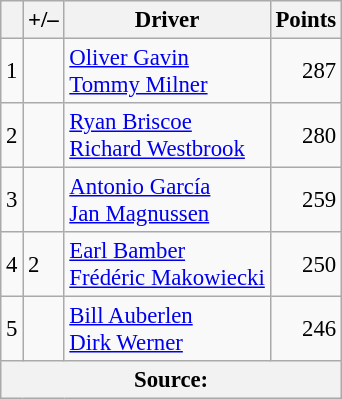<table class="wikitable" style="font-size: 95%;">
<tr>
<th scope="col"></th>
<th scope="col">+/–</th>
<th scope="col">Driver</th>
<th scope="col">Points</th>
</tr>
<tr>
<td align=center>1</td>
<td align="left"></td>
<td> <a href='#'>Oliver Gavin</a><br> <a href='#'>Tommy Milner</a></td>
<td align=right>287</td>
</tr>
<tr>
<td align=center>2</td>
<td align="left"></td>
<td> <a href='#'>Ryan Briscoe</a><br> <a href='#'>Richard Westbrook</a></td>
<td align=right>280</td>
</tr>
<tr>
<td align=center>3</td>
<td align="left"></td>
<td> <a href='#'>Antonio García</a><br> <a href='#'>Jan Magnussen</a></td>
<td align=right>259</td>
</tr>
<tr>
<td align=center>4</td>
<td align="left"> 2</td>
<td> <a href='#'>Earl Bamber</a><br> <a href='#'>Frédéric Makowiecki</a></td>
<td align=right>250</td>
</tr>
<tr>
<td align=center>5</td>
<td align="left"></td>
<td> <a href='#'>Bill Auberlen</a><br> <a href='#'>Dirk Werner</a></td>
<td align=right>246</td>
</tr>
<tr>
<th colspan=5>Source:</th>
</tr>
</table>
